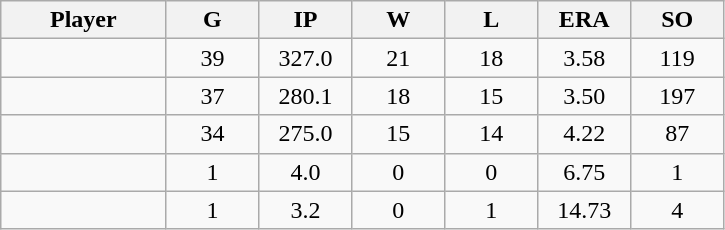<table class="wikitable sortable">
<tr>
<th bgcolor="#DDDDFF" width="16%">Player</th>
<th bgcolor="#DDDDFF" width="9%">G</th>
<th bgcolor="#DDDDFF" width="9%">IP</th>
<th bgcolor="#DDDDFF" width="9%">W</th>
<th bgcolor="#DDDDFF" width="9%">L</th>
<th bgcolor="#DDDDFF" width="9%">ERA</th>
<th bgcolor="#DDDDFF" width="9%">SO</th>
</tr>
<tr align="center">
<td></td>
<td>39</td>
<td>327.0</td>
<td>21</td>
<td>18</td>
<td>3.58</td>
<td>119</td>
</tr>
<tr align="center">
<td></td>
<td>37</td>
<td>280.1</td>
<td>18</td>
<td>15</td>
<td>3.50</td>
<td>197</td>
</tr>
<tr align="center">
<td></td>
<td>34</td>
<td>275.0</td>
<td>15</td>
<td>14</td>
<td>4.22</td>
<td>87</td>
</tr>
<tr align="center">
<td></td>
<td>1</td>
<td>4.0</td>
<td>0</td>
<td>0</td>
<td>6.75</td>
<td>1</td>
</tr>
<tr align="center">
<td></td>
<td>1</td>
<td>3.2</td>
<td>0</td>
<td>1</td>
<td>14.73</td>
<td>4</td>
</tr>
</table>
